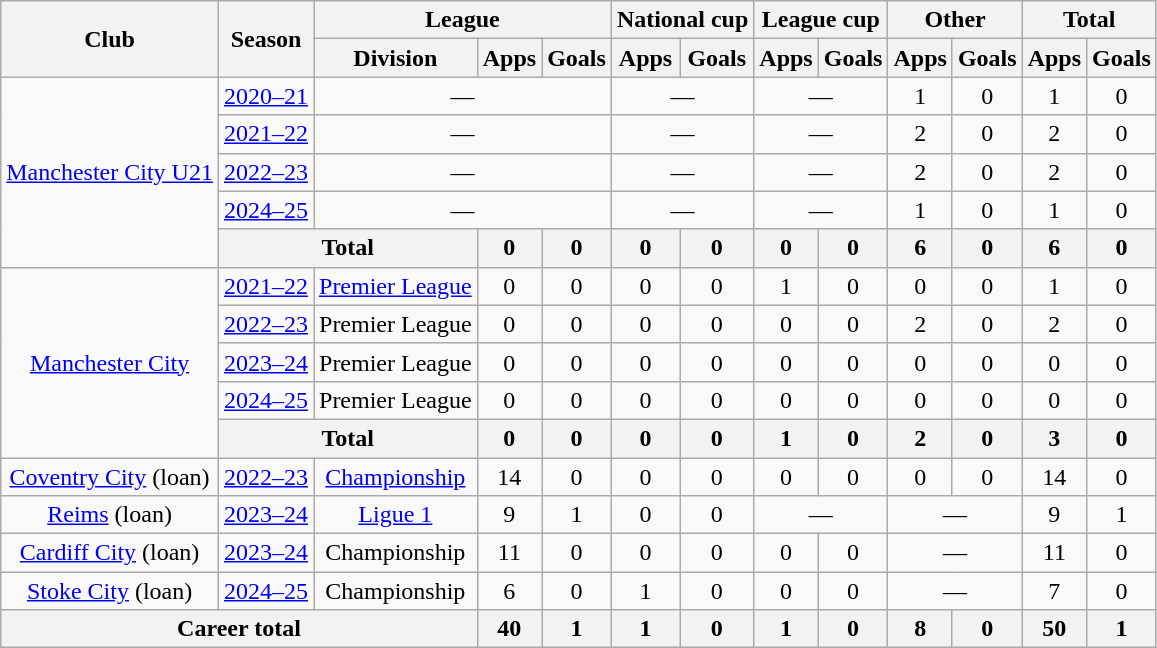<table class="wikitable" style="text-align: center;">
<tr>
<th rowspan="2">Club</th>
<th rowspan="2">Season</th>
<th colspan="3">League</th>
<th colspan="2">National cup</th>
<th colspan="2">League cup</th>
<th colspan="2">Other</th>
<th colspan="2">Total</th>
</tr>
<tr>
<th>Division</th>
<th>Apps</th>
<th>Goals</th>
<th>Apps</th>
<th>Goals</th>
<th>Apps</th>
<th>Goals</th>
<th>Apps</th>
<th>Goals</th>
<th>Apps</th>
<th>Goals</th>
</tr>
<tr>
<td rowspan="5"><a href='#'>Manchester City U21</a></td>
<td><a href='#'>2020–21</a></td>
<td colspan="3">—</td>
<td colspan="2">—</td>
<td colspan="2">—</td>
<td>1</td>
<td>0</td>
<td>1</td>
<td>0</td>
</tr>
<tr>
<td><a href='#'>2021–22</a></td>
<td colspan="3">—</td>
<td colspan="2">—</td>
<td colspan="2">—</td>
<td>2</td>
<td>0</td>
<td>2</td>
<td>0</td>
</tr>
<tr>
<td><a href='#'>2022–23</a></td>
<td colspan="3">—</td>
<td colspan="2">—</td>
<td colspan="2">—</td>
<td>2</td>
<td>0</td>
<td>2</td>
<td>0</td>
</tr>
<tr>
<td><a href='#'>2024–25</a></td>
<td colspan="3">—</td>
<td colspan="2">—</td>
<td colspan="2">—</td>
<td>1</td>
<td>0</td>
<td>1</td>
<td>0</td>
</tr>
<tr>
<th colspan="2">Total</th>
<th>0</th>
<th>0</th>
<th>0</th>
<th>0</th>
<th>0</th>
<th>0</th>
<th>6</th>
<th>0</th>
<th>6</th>
<th>0</th>
</tr>
<tr>
<td rowspan="5"><a href='#'>Manchester City</a></td>
<td><a href='#'>2021–22</a></td>
<td><a href='#'>Premier League</a></td>
<td>0</td>
<td>0</td>
<td>0</td>
<td>0</td>
<td>1</td>
<td>0</td>
<td>0</td>
<td>0</td>
<td>1</td>
<td>0</td>
</tr>
<tr>
<td><a href='#'>2022–23</a></td>
<td>Premier League</td>
<td>0</td>
<td>0</td>
<td>0</td>
<td>0</td>
<td>0</td>
<td>0</td>
<td>2</td>
<td>0</td>
<td>2</td>
<td>0</td>
</tr>
<tr>
<td><a href='#'>2023–24</a></td>
<td>Premier League</td>
<td>0</td>
<td>0</td>
<td>0</td>
<td>0</td>
<td>0</td>
<td>0</td>
<td>0</td>
<td>0</td>
<td>0</td>
<td>0</td>
</tr>
<tr>
<td><a href='#'>2024–25</a></td>
<td>Premier League</td>
<td>0</td>
<td>0</td>
<td>0</td>
<td>0</td>
<td>0</td>
<td>0</td>
<td>0</td>
<td>0</td>
<td>0</td>
<td>0</td>
</tr>
<tr>
<th colspan="2">Total</th>
<th>0</th>
<th>0</th>
<th>0</th>
<th>0</th>
<th>1</th>
<th>0</th>
<th>2</th>
<th>0</th>
<th>3</th>
<th>0</th>
</tr>
<tr>
<td><a href='#'>Coventry City</a> (loan)</td>
<td><a href='#'>2022–23</a></td>
<td><a href='#'>Championship</a></td>
<td>14</td>
<td>0</td>
<td>0</td>
<td>0</td>
<td>0</td>
<td>0</td>
<td>0</td>
<td>0</td>
<td>14</td>
<td>0</td>
</tr>
<tr>
<td><a href='#'>Reims</a> (loan)</td>
<td><a href='#'>2023–24</a></td>
<td><a href='#'>Ligue 1</a></td>
<td>9</td>
<td>1</td>
<td>0</td>
<td>0</td>
<td colspan="2">—</td>
<td colspan="2">—</td>
<td>9</td>
<td>1</td>
</tr>
<tr>
<td><a href='#'>Cardiff City</a> (loan)</td>
<td><a href='#'>2023–24</a></td>
<td>Championship</td>
<td>11</td>
<td>0</td>
<td>0</td>
<td>0</td>
<td>0</td>
<td>0</td>
<td colspan="2">—</td>
<td>11</td>
<td>0</td>
</tr>
<tr>
<td><a href='#'>Stoke City</a> (loan)</td>
<td><a href='#'>2024–25</a></td>
<td>Championship</td>
<td>6</td>
<td>0</td>
<td>1</td>
<td>0</td>
<td>0</td>
<td>0</td>
<td colspan="2">—</td>
<td>7</td>
<td>0</td>
</tr>
<tr>
<th colspan="3">Career total</th>
<th>40</th>
<th>1</th>
<th>1</th>
<th>0</th>
<th>1</th>
<th>0</th>
<th>8</th>
<th>0</th>
<th>50</th>
<th>1</th>
</tr>
</table>
